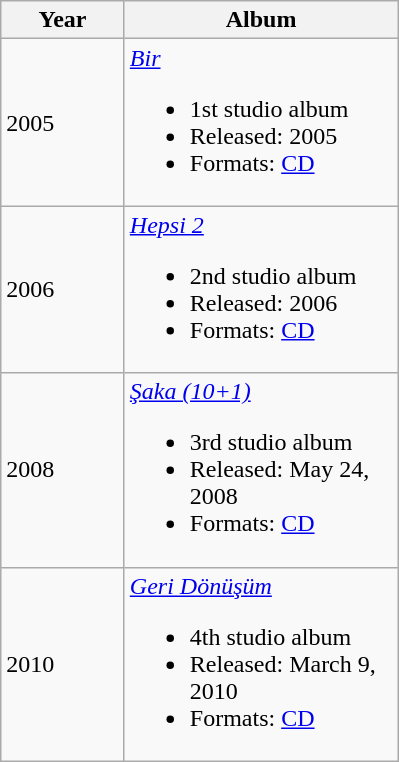<table class="wikitable">
<tr>
<th width="75" align="center" rowspan="1"><strong>Year</strong></th>
<th width="175" align="center" rowspan="1"><strong>Album</strong></th>
</tr>
<tr>
<td>2005</td>
<td><em><a href='#'>Bir</a></em><br><ul><li>1st studio album</li><li>Released: 2005 </li><li>Formats: <a href='#'>CD</a></li></ul></td>
</tr>
<tr>
<td>2006</td>
<td><em><a href='#'>Hepsi 2</a></em><br><ul><li>2nd studio album</li><li>Released: 2006</li><li>Formats: <a href='#'>CD</a></li></ul></td>
</tr>
<tr>
<td>2008</td>
<td><em><a href='#'>Şaka (10+1)</a></em><br><ul><li>3rd studio album</li><li>Released: May 24, 2008</li><li>Formats: <a href='#'>CD</a></li></ul></td>
</tr>
<tr>
<td>2010</td>
<td><em><a href='#'>Geri Dönüşüm</a></em><br><ul><li>4th studio album</li><li>Released: March 9, 2010</li><li>Formats: <a href='#'>CD</a></li></ul></td>
</tr>
</table>
